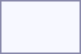<table style="border:1px solid #8888aa; background-color:#f7f8ff; padding:5px; font-size:95%; margin: 0px 12px 12px 0px;">
<tr style="text-align:center;">
<td rowspan=2><strong></strong><br></td>
<td colspan=6 rowspan=2></td>
<td colspan=2></td>
<td colspan=2 rowspan=2></td>
<td colspan=6></td>
<td colspan=6 rowspan=2></td>
<td colspan=4></td>
<td colspan=2 rowspan=2></td>
<td colspan=6></td>
<td colspan=2></td>
</tr>
<tr style="text-align:center;">
<td colspan=2></td>
<td colspan=6></td>
<td colspan=4></td>
<td colspan=6></td>
<td colspan=2></td>
</tr>
</table>
